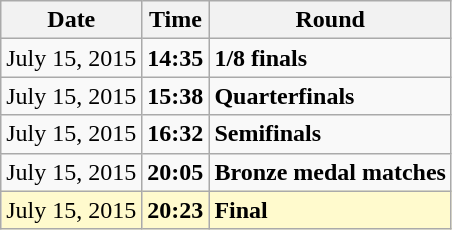<table class="wikitable">
<tr>
<th>Date</th>
<th>Time</th>
<th>Round</th>
</tr>
<tr>
<td>July 15, 2015</td>
<td><strong>14:35</strong></td>
<td><strong>1/8 finals</strong></td>
</tr>
<tr>
<td>July 15, 2015</td>
<td><strong>15:38</strong></td>
<td><strong>Quarterfinals</strong></td>
</tr>
<tr>
<td>July 15, 2015</td>
<td><strong>16:32</strong></td>
<td><strong>Semifinals</strong></td>
</tr>
<tr>
<td>July 15, 2015</td>
<td><strong>20:05</strong></td>
<td><strong>Bronze medal matches</strong></td>
</tr>
<tr style=background:lemonchiffon>
<td>July 15, 2015</td>
<td><strong>20:23</strong></td>
<td><strong>Final</strong></td>
</tr>
</table>
